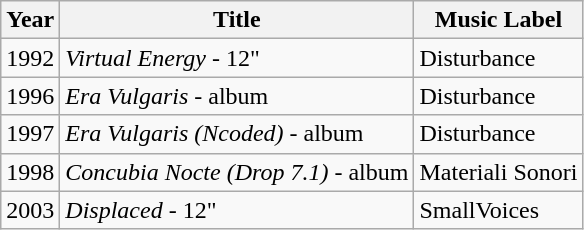<table class="wikitable sortable">
<tr>
<th>Year</th>
<th class="unsortable">Title</th>
<th class="unsortable">Music Label</th>
</tr>
<tr>
<td>1992</td>
<td><em>Virtual Energy</em> - 12"</td>
<td>Disturbance</td>
</tr>
<tr>
<td>1996</td>
<td><em>Era Vulgaris</em> - album</td>
<td>Disturbance</td>
</tr>
<tr>
<td>1997</td>
<td><em>Era Vulgaris (Ncoded)</em> - album</td>
<td>Disturbance</td>
</tr>
<tr>
<td>1998</td>
<td><em>Concubia Nocte (Drop 7.1)</em> - album</td>
<td>Materiali Sonori</td>
</tr>
<tr>
<td>2003</td>
<td><em>Displaced</em> - 12"</td>
<td>SmallVoices</td>
</tr>
</table>
